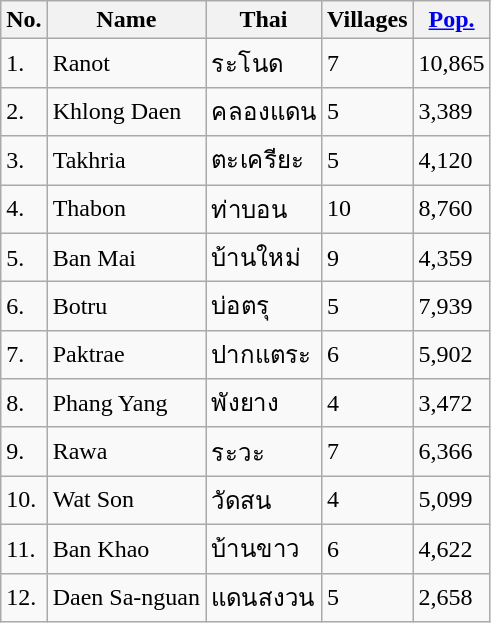<table class="wikitable">
<tr>
<th>No.</th>
<th>Name</th>
<th>Thai</th>
<th>Villages</th>
<th><a href='#'>Pop.</a></th>
</tr>
<tr>
<td>1.</td>
<td>Ranot</td>
<td>ระโนด</td>
<td>7</td>
<td>10,865</td>
</tr>
<tr>
<td>2.</td>
<td>Khlong Daen</td>
<td>คลองแดน</td>
<td>5</td>
<td>3,389</td>
</tr>
<tr>
<td>3.</td>
<td>Takhria</td>
<td>ตะเครียะ</td>
<td>5</td>
<td>4,120</td>
</tr>
<tr>
<td>4.</td>
<td>Thabon</td>
<td>ท่าบอน</td>
<td>10</td>
<td>8,760</td>
</tr>
<tr>
<td>5.</td>
<td>Ban Mai</td>
<td>บ้านใหม่</td>
<td>9</td>
<td>4,359</td>
</tr>
<tr>
<td>6.</td>
<td>Botru</td>
<td>บ่อตรุ</td>
<td>5</td>
<td>7,939</td>
</tr>
<tr>
<td>7.</td>
<td>Paktrae</td>
<td>ปากแตระ</td>
<td>6</td>
<td>5,902</td>
</tr>
<tr>
<td>8.</td>
<td>Phang Yang</td>
<td>พังยาง</td>
<td>4</td>
<td>3,472</td>
</tr>
<tr>
<td>9.</td>
<td>Rawa</td>
<td>ระวะ</td>
<td>7</td>
<td>6,366</td>
</tr>
<tr>
<td>10.</td>
<td>Wat Son</td>
<td>วัดสน</td>
<td>4</td>
<td>5,099</td>
</tr>
<tr>
<td>11.</td>
<td>Ban Khao</td>
<td>บ้านขาว</td>
<td>6</td>
<td>4,622</td>
</tr>
<tr>
<td>12.</td>
<td>Daen Sa-nguan</td>
<td>แดนสงวน</td>
<td>5</td>
<td>2,658</td>
</tr>
</table>
